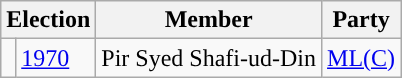<table class="wikitable">
<tr>
<th colspan="2">Election</th>
<th>Member</th>
<th>Party</th>
</tr>
<tr>
<td style="background-color: "></td>
<td><a href='#'>1970</a></td>
<td>Pir Syed Shafi-ud-Din</td>
<td><a href='#'>ML(C)</a></td>
</tr>
</table>
